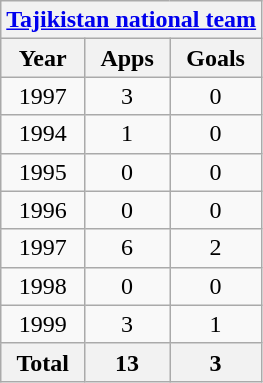<table class="wikitable" style="text-align:center">
<tr>
<th colspan=3><a href='#'>Tajikistan national team</a></th>
</tr>
<tr>
<th>Year</th>
<th>Apps</th>
<th>Goals</th>
</tr>
<tr>
<td>1997</td>
<td>3</td>
<td>0</td>
</tr>
<tr>
<td>1994</td>
<td>1</td>
<td>0</td>
</tr>
<tr>
<td>1995</td>
<td>0</td>
<td>0</td>
</tr>
<tr>
<td>1996</td>
<td>0</td>
<td>0</td>
</tr>
<tr>
<td>1997</td>
<td>6</td>
<td>2</td>
</tr>
<tr>
<td>1998</td>
<td>0</td>
<td>0</td>
</tr>
<tr>
<td>1999</td>
<td>3</td>
<td>1</td>
</tr>
<tr>
<th>Total</th>
<th>13</th>
<th>3</th>
</tr>
</table>
